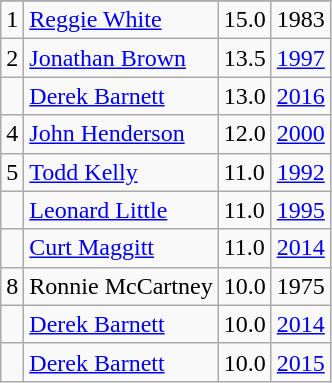<table class="wikitable">
<tr>
</tr>
<tr>
<td>1</td>
<td><a href='#'>Reggie White</a></td>
<td>15.0</td>
<td>1983</td>
</tr>
<tr>
<td>2</td>
<td><a href='#'>Jonathan Brown</a></td>
<td>13.5</td>
<td><a href='#'>1997</a></td>
</tr>
<tr>
<td></td>
<td><a href='#'>Derek Barnett</a></td>
<td>13.0</td>
<td><a href='#'>2016</a></td>
</tr>
<tr>
<td>4</td>
<td><a href='#'>John Henderson</a></td>
<td>12.0</td>
<td><a href='#'>2000</a></td>
</tr>
<tr>
<td>5</td>
<td><a href='#'>Todd Kelly</a></td>
<td>11.0</td>
<td><a href='#'>1992</a></td>
</tr>
<tr>
<td></td>
<td><a href='#'>Leonard Little</a></td>
<td>11.0</td>
<td><a href='#'>1995</a></td>
</tr>
<tr>
<td></td>
<td><a href='#'>Curt Maggitt</a></td>
<td>11.0</td>
<td><a href='#'>2014</a></td>
</tr>
<tr>
<td>8</td>
<td>Ronnie McCartney</td>
<td>10.0</td>
<td>1975</td>
</tr>
<tr>
<td></td>
<td><a href='#'>Derek Barnett</a></td>
<td>10.0</td>
<td><a href='#'>2014</a></td>
</tr>
<tr>
<td></td>
<td><a href='#'>Derek Barnett</a></td>
<td>10.0</td>
<td><a href='#'>2015</a></td>
</tr>
</table>
